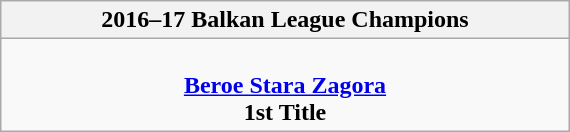<table class="wikitable" style="margin: 0 auto; width: 30%;">
<tr>
<th>2016–17 Balkan League Champions</th>
</tr>
<tr>
<td align=center><br><strong><a href='#'>Beroe Stara Zagora</a></strong><br><strong>1st Title</strong></td>
</tr>
</table>
